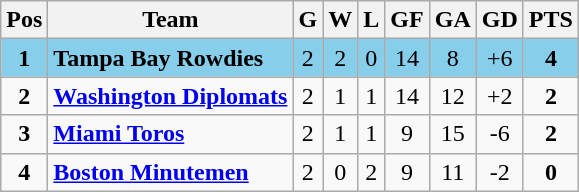<table class="wikitable sortable">
<tr>
<th>Pos</th>
<th>Team</th>
<th>G</th>
<th>W</th>
<th>L</th>
<th>GF</th>
<th>GA</th>
<th>GD</th>
<th>PTS</th>
</tr>
<tr bgcolor=skyblue>
<td align=center><strong>1</strong></td>
<td><strong>Tampa Bay Rowdies</strong></td>
<td align=center>2</td>
<td align=center>2</td>
<td align=center>0</td>
<td align=center>14</td>
<td align=center>8</td>
<td align=center>+6</td>
<td align=center><strong>4</strong></td>
</tr>
<tr>
<td align=center><strong>2</strong></td>
<td><strong><a href='#'>Washington Diplomats</a></strong></td>
<td align=center>2</td>
<td align=center>1</td>
<td align=center>1</td>
<td align=center>14</td>
<td align=center>12</td>
<td align=center>+2</td>
<td align=center><strong>2</strong></td>
</tr>
<tr>
<td align=center><strong>3</strong></td>
<td><strong><a href='#'>Miami Toros</a></strong></td>
<td align=center>2</td>
<td align=center>1</td>
<td align=center>1</td>
<td align=center>9</td>
<td align=center>15</td>
<td align=center>-6</td>
<td align=center><strong>2</strong></td>
</tr>
<tr>
<td align=center><strong>4</strong></td>
<td><strong><a href='#'>Boston Minutemen</a></strong></td>
<td align=center>2</td>
<td align=center>0</td>
<td align=center>2</td>
<td align=center>9</td>
<td align=center>11</td>
<td align=center>-2</td>
<td align=center><strong>0</strong></td>
</tr>
</table>
